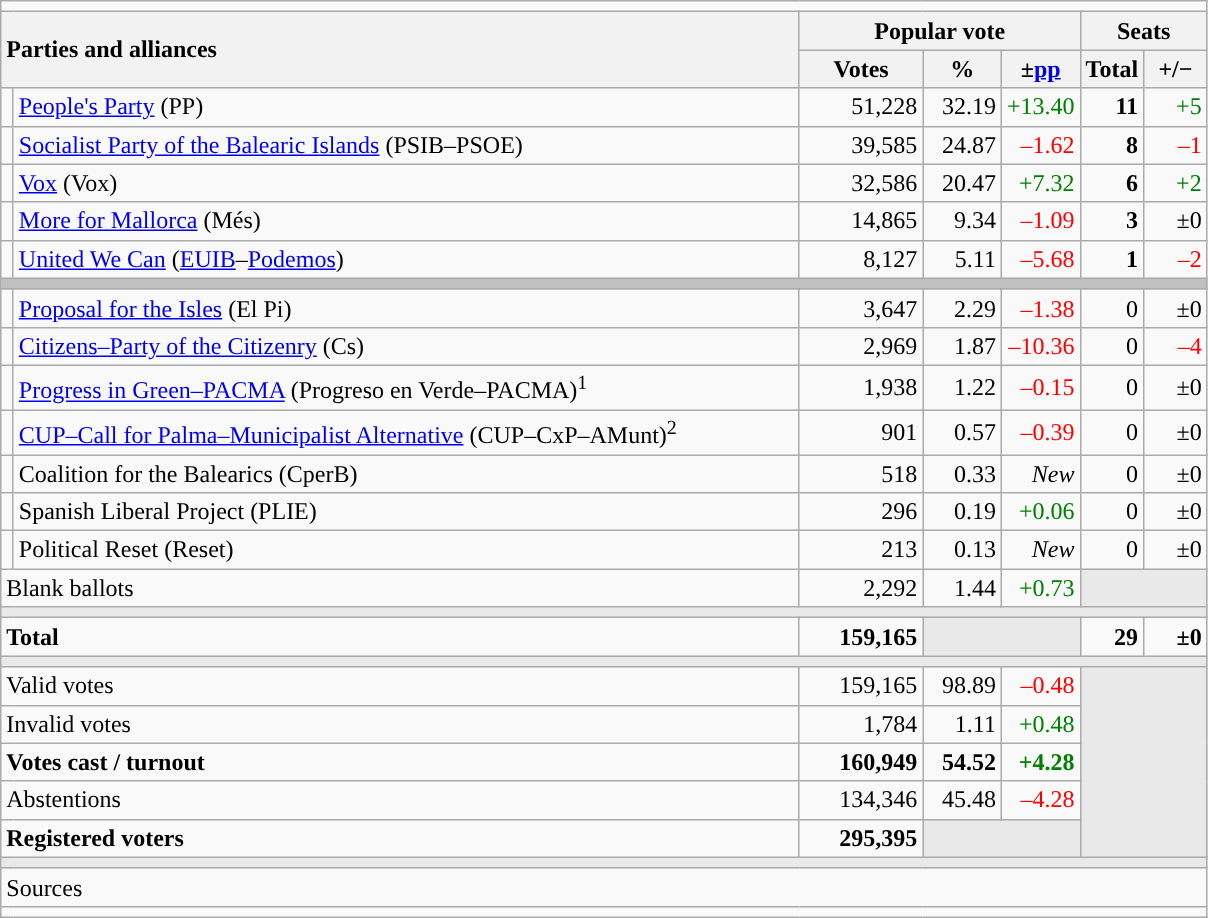<table class="wikitable" style="text-align:right;">
<tr>
<td colspan="7"></td>
</tr>
<tr>
<th style="text-align:left;" rowspan="2" colspan="2" width="525">Parties and alliances</th>
<th colspan="3">Popular vote</th>
<th colspan="2">Seats</th>
</tr>
<tr>
<th width="75">Votes</th>
<th width="45">%</th>
<th width="45">±<a href='#'>pp</a></th>
<th width="35">Total</th>
<th width="35">+/−</th>
</tr>
<tr>
<td style="color:inherit;background:"></td>
<td align="left"><a href='#'>People's Party</a> (PP)</td>
<td>51,228</td>
<td>32.19</td>
<td style="color:green;">+13.40</td>
<td><strong>11</strong></td>
<td style="color:green;">+5</td>
</tr>
<tr>
<td width="1" style="color:inherit;background:"></td>
<td align="left"><a href='#'>Socialist Party of the Balearic Islands</a> (PSIB–PSOE)</td>
<td>39,585</td>
<td>24.87</td>
<td style="color:red;">–1.62</td>
<td><strong>8</strong></td>
<td style="color:red;">–1</td>
</tr>
<tr>
<td style="color:inherit;background:"></td>
<td align="left"><a href='#'>Vox</a> (Vox)</td>
<td>32,586</td>
<td>20.47</td>
<td style="color:green;">+7.32</td>
<td><strong>6</strong></td>
<td style="color:green;">+2</td>
</tr>
<tr>
<td style="color:inherit;background:"></td>
<td align="left"><a href='#'>More for Mallorca</a> (Més)</td>
<td>14,865</td>
<td>9.34</td>
<td style="color:red;">–1.09</td>
<td><strong>3</strong></td>
<td>±0</td>
</tr>
<tr>
<td style="color:inherit;background:"></td>
<td align="left"><a href='#'>United We Can</a> (<a href='#'>EUIB</a>–<a href='#'>Podemos</a>)</td>
<td>8,127</td>
<td>5.11</td>
<td style="color:red;">–5.68</td>
<td><strong>1</strong></td>
<td style="color:red;">–2</td>
</tr>
<tr>
<td colspan="7" bgcolor="#C0C0C0"></td>
</tr>
<tr>
<td style="color:inherit;background:"></td>
<td align="left"><a href='#'>Proposal for the Isles</a> (El Pi)</td>
<td>3,647</td>
<td>2.29</td>
<td style="color:red;">–1.38</td>
<td>0</td>
<td>±0</td>
</tr>
<tr>
<td style="color:inherit;background:"></td>
<td align="left"><a href='#'>Citizens–Party of the Citizenry</a> (Cs)</td>
<td>2,969</td>
<td>1.87</td>
<td style="color:red;">–10.36</td>
<td>0</td>
<td style="color:red;">–4</td>
</tr>
<tr>
<td style="color:inherit;background:"></td>
<td align="left"><a href='#'>Progress in Green–PACMA</a> (Progreso en Verde–PACMA)<sup>1</sup></td>
<td>1,938</td>
<td>1.22</td>
<td style="color:red;">–0.15</td>
<td>0</td>
<td>±0</td>
</tr>
<tr>
<td style="color:inherit;background:"></td>
<td align="left"><a href='#'>CUP–Call for Palma–Municipalist Alternative</a> (CUP–CxP–AMunt)<sup>2</sup></td>
<td>901</td>
<td>0.57</td>
<td style="color:red;">–0.39</td>
<td>0</td>
<td>±0</td>
</tr>
<tr>
<td style="color:inherit;background:"></td>
<td align="left">Coalition for the Balearics (CperB)</td>
<td>518</td>
<td>0.33</td>
<td><em>New</em></td>
<td>0</td>
<td>±0</td>
</tr>
<tr>
<td style="color:inherit;background:"></td>
<td align="left">Spanish Liberal Project (PLIE)</td>
<td>296</td>
<td>0.19</td>
<td style="color:green;">+0.06</td>
<td>0</td>
<td>±0</td>
</tr>
<tr>
<td style="color:inherit;background:"></td>
<td align="left">Political Reset (Reset)</td>
<td>213</td>
<td>0.13</td>
<td><em>New</em></td>
<td>0</td>
<td>±0</td>
</tr>
<tr>
<td align="left" colspan="2">Blank ballots</td>
<td>2,292</td>
<td>1.44</td>
<td style="color:green;">+0.73</td>
<td bgcolor="#E9E9E9" colspan="2"></td>
</tr>
<tr>
<td colspan="7" bgcolor="#E9E9E9"></td>
</tr>
<tr style="font-weight:bold;">
<td align="left" colspan="2">Total</td>
<td>159,165</td>
<td bgcolor="#E9E9E9" colspan="2"></td>
<td>29</td>
<td>±0</td>
</tr>
<tr>
<td colspan="7" bgcolor="#E9E9E9"></td>
</tr>
<tr>
<td align="left" colspan="2">Valid votes</td>
<td>159,165</td>
<td>98.89</td>
<td style="color:red;">–0.48</td>
<td bgcolor="#E9E9E9" colspan="2" rowspan="5"></td>
</tr>
<tr>
<td align="left" colspan="2">Invalid votes</td>
<td>1,784</td>
<td>1.11</td>
<td style="color:green;">+0.48</td>
</tr>
<tr style="font-weight:bold;">
<td align="left" colspan="2">Votes cast / turnout</td>
<td>160,949</td>
<td>54.52</td>
<td style="color:green;">+4.28</td>
</tr>
<tr>
<td align="left" colspan="2">Abstentions</td>
<td>134,346</td>
<td>45.48</td>
<td style="color:red;">–4.28</td>
</tr>
<tr style="font-weight:bold;">
<td align="left" colspan="2">Registered voters</td>
<td>295,395</td>
<td bgcolor="#E9E9E9" colspan="2"></td>
</tr>
<tr>
<td colspan="7" bgcolor="#E9E9E9"></td>
</tr>
<tr>
<td align="left" colspan="7">Sources</td>
</tr>
<tr>
<td colspan="7" style="text-align:left; max-width:790px;"></td>
</tr>
</table>
